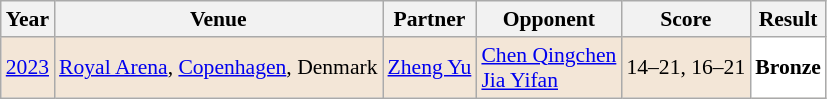<table class="sortable wikitable" style="font-size: 90%;">
<tr>
<th>Year</th>
<th>Venue</th>
<th>Partner</th>
<th>Opponent</th>
<th>Score</th>
<th>Result</th>
</tr>
<tr style="background:#F3E6D7">
<td align="center"><a href='#'>2023</a></td>
<td align="left"><a href='#'>Royal Arena</a>, <a href='#'>Copenhagen</a>, Denmark</td>
<td align="left"> <a href='#'>Zheng Yu</a></td>
<td align="left"> <a href='#'>Chen Qingchen</a><br> <a href='#'>Jia Yifan</a></td>
<td align="left">14–21, 16–21</td>
<td style="text-align:left; background:white"> <strong>Bronze</strong></td>
</tr>
</table>
